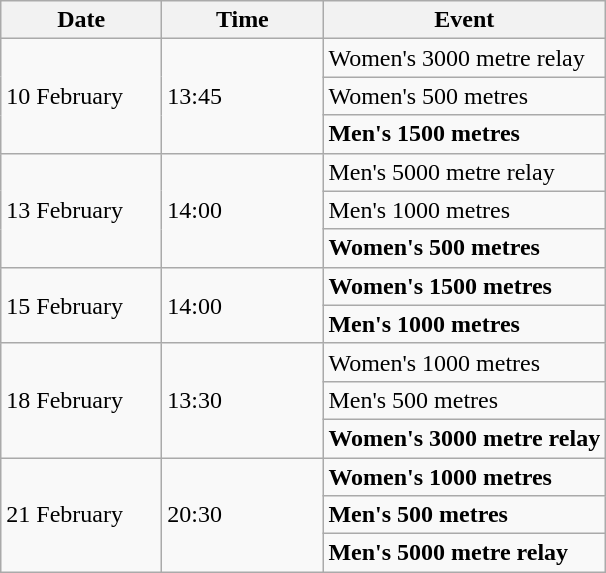<table class=wikitable>
<tr>
<th width="100">Date</th>
<th width="100">Time</th>
<th>Event</th>
</tr>
<tr>
<td rowspan=3>10 February</td>
<td rowspan=3>13:45</td>
<td>Women's 3000 metre relay</td>
</tr>
<tr>
<td>Women's 500 metres</td>
</tr>
<tr>
<td><strong>Men's 1500 metres</strong></td>
</tr>
<tr>
<td rowspan=3>13 February</td>
<td rowspan=3>14:00</td>
<td>Men's 5000 metre relay</td>
</tr>
<tr>
<td>Men's 1000 metres</td>
</tr>
<tr>
<td><strong>Women's 500 metres</strong></td>
</tr>
<tr>
<td rowspan=2>15 February</td>
<td rowspan=2>14:00</td>
<td><strong>Women's 1500 metres</strong></td>
</tr>
<tr>
<td><strong>Men's 1000 metres</strong></td>
</tr>
<tr>
<td rowspan=3>18 February</td>
<td rowspan=3>13:30</td>
<td>Women's 1000 metres</td>
</tr>
<tr>
<td>Men's 500 metres</td>
</tr>
<tr>
<td><strong>Women's 3000 metre relay</strong></td>
</tr>
<tr>
<td rowspan=3>21 February</td>
<td rowspan=3>20:30</td>
<td><strong>Women's 1000 metres</strong></td>
</tr>
<tr>
<td><strong>Men's 500 metres</strong></td>
</tr>
<tr>
<td><strong>Men's 5000 metre relay</strong></td>
</tr>
</table>
